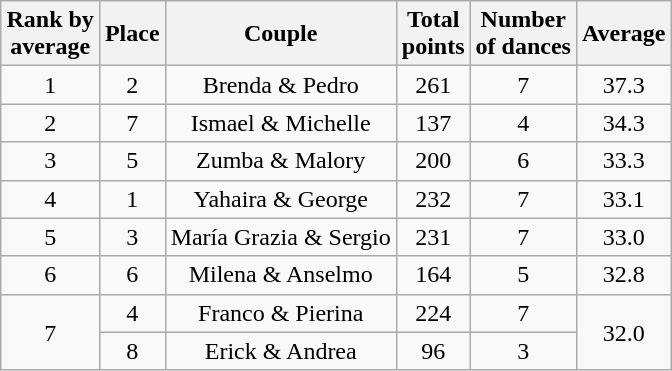<table class="wikitable sortable" style="margin:auto; text-align:center;">
<tr>
<th>Rank by<br>average</th>
<th>Place</th>
<th>Couple</th>
<th>Total<br>points</th>
<th>Number<br>of dances</th>
<th>Average</th>
</tr>
<tr>
<td>1</td>
<td>2</td>
<td>Brenda & Pedro</td>
<td>261</td>
<td>7</td>
<td>37.3</td>
</tr>
<tr>
<td>2</td>
<td>7</td>
<td>Ismael & Michelle</td>
<td>137</td>
<td>4</td>
<td>34.3</td>
</tr>
<tr>
<td>3</td>
<td>5</td>
<td>Zumba & Malory</td>
<td>200</td>
<td>6</td>
<td>33.3</td>
</tr>
<tr>
<td>4</td>
<td>1</td>
<td>Yahaira & George</td>
<td>232</td>
<td>7</td>
<td>33.1</td>
</tr>
<tr>
<td>5</td>
<td>3</td>
<td>María Grazia & Sergio</td>
<td>231</td>
<td>7</td>
<td>33.0</td>
</tr>
<tr>
<td>6</td>
<td>6</td>
<td>Milena & Anselmo</td>
<td>164</td>
<td>5</td>
<td>32.8</td>
</tr>
<tr>
<td rowspan="2">7</td>
<td>4</td>
<td>Franco & Pierina</td>
<td>224</td>
<td>7</td>
<td rowspan="2">32.0</td>
</tr>
<tr>
<td>8</td>
<td>Erick & Andrea</td>
<td>96</td>
<td>3</td>
</tr>
</table>
